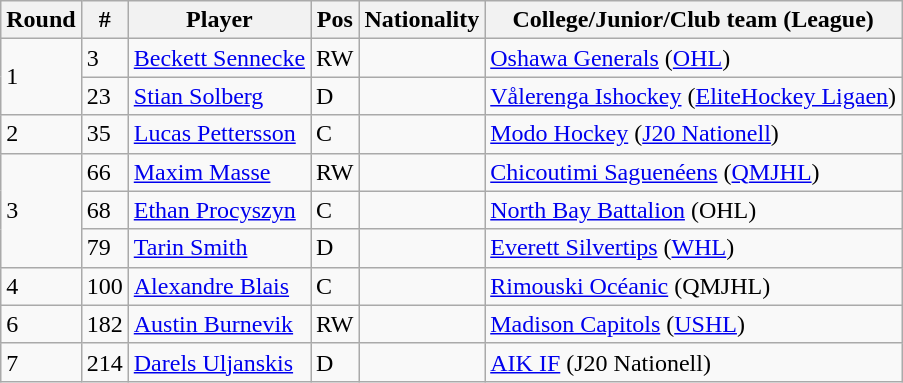<table class="wikitable">
<tr>
<th>Round</th>
<th>#</th>
<th>Player</th>
<th>Pos</th>
<th>Nationality</th>
<th>College/Junior/Club team (League)</th>
</tr>
<tr>
<td rowspan="2">1</td>
<td>3</td>
<td><a href='#'>Beckett Sennecke</a></td>
<td>RW</td>
<td></td>
<td><a href='#'>Oshawa Generals</a> (<a href='#'>OHL</a>)</td>
</tr>
<tr>
<td>23</td>
<td><a href='#'>Stian Solberg</a></td>
<td>D</td>
<td></td>
<td><a href='#'>Vålerenga Ishockey</a> (<a href='#'>EliteHockey Ligaen</a>)</td>
</tr>
<tr>
<td>2</td>
<td>35</td>
<td><a href='#'>Lucas Pettersson</a></td>
<td>C</td>
<td></td>
<td><a href='#'>Modo Hockey</a> (<a href='#'>J20 Nationell</a>)</td>
</tr>
<tr>
<td rowspan="3">3</td>
<td>66</td>
<td><a href='#'>Maxim Masse</a></td>
<td>RW</td>
<td></td>
<td><a href='#'>Chicoutimi Saguenéens</a> (<a href='#'>QMJHL</a>)</td>
</tr>
<tr>
<td>68</td>
<td><a href='#'>Ethan Procyszyn</a></td>
<td>C</td>
<td></td>
<td><a href='#'>North Bay Battalion</a> (OHL)</td>
</tr>
<tr>
<td>79</td>
<td><a href='#'>Tarin Smith</a></td>
<td>D</td>
<td></td>
<td><a href='#'>Everett Silvertips</a> (<a href='#'>WHL</a>)</td>
</tr>
<tr>
<td>4</td>
<td>100</td>
<td><a href='#'>Alexandre Blais</a></td>
<td>C</td>
<td></td>
<td><a href='#'>Rimouski Océanic</a> (QMJHL)</td>
</tr>
<tr>
<td>6</td>
<td>182</td>
<td><a href='#'>Austin Burnevik</a></td>
<td>RW</td>
<td></td>
<td><a href='#'>Madison Capitols</a> (<a href='#'>USHL</a>)</td>
</tr>
<tr>
<td>7</td>
<td>214</td>
<td><a href='#'>Darels Uljanskis</a></td>
<td>D</td>
<td></td>
<td><a href='#'>AIK IF</a> (J20 Nationell)</td>
</tr>
</table>
